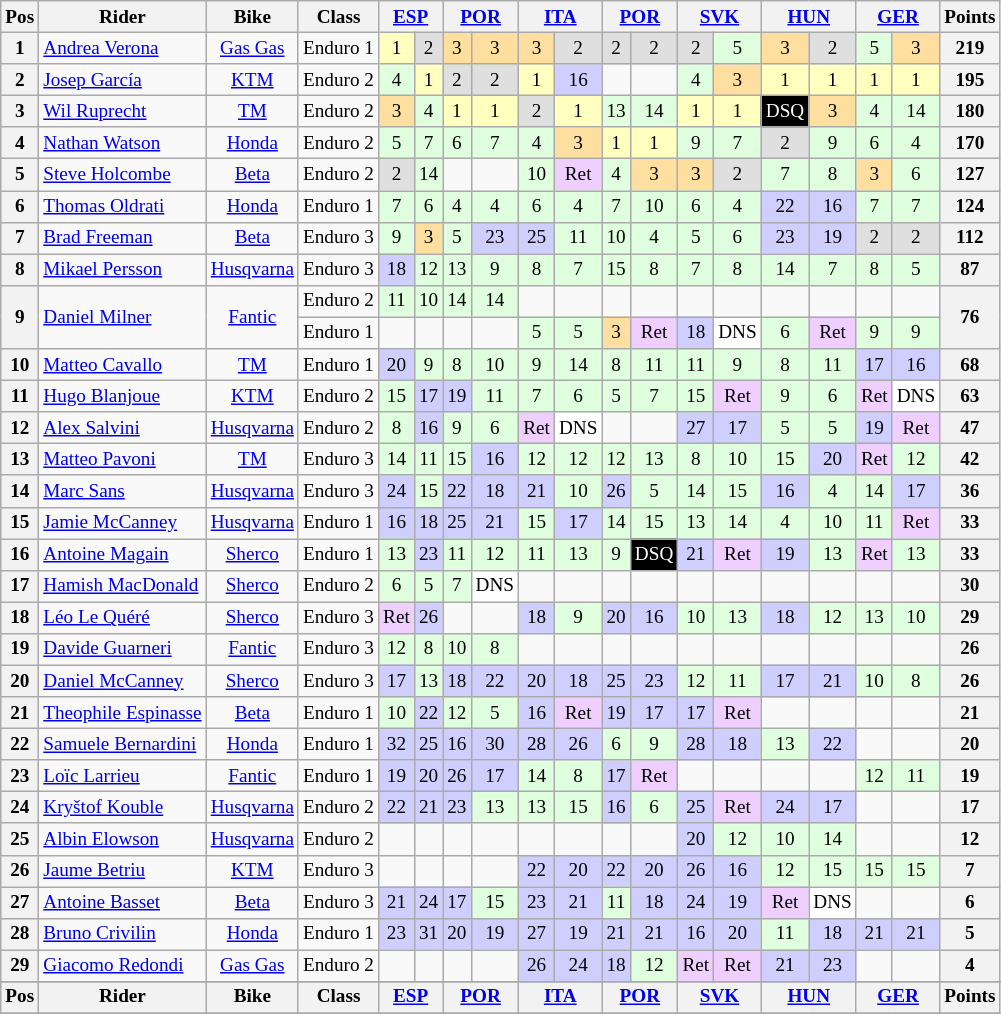<table class="wikitable" style="font-size: 80%; text-align:center">
<tr valign="top">
<th valign="middle">Pos</th>
<th valign="middle">Rider</th>
<th valign="middle">Bike</th>
<th valign="middle">Class</th>
<th colspan=2><a href='#'>ESP</a><br></th>
<th colspan=2><a href='#'>POR</a><br></th>
<th colspan=2><a href='#'>ITA</a><br></th>
<th colspan=2><a href='#'>POR</a><br></th>
<th colspan=2><a href='#'>SVK</a><br></th>
<th colspan=2><a href='#'>HUN</a><br></th>
<th colspan=2><a href='#'>GER</a><br></th>
<th valign="middle">Points</th>
</tr>
<tr>
<th>1</th>
<td align=left> <a href='#'>Andrea Verona</a></td>
<td><a href='#'>Gas Gas</a></td>
<td>Enduro 1</td>
<td style="background:#ffffbf;">1</td>
<td style="background:#dfdfdf;">2</td>
<td style="background:#ffdf9f;">3</td>
<td style="background:#ffdf9f;">3</td>
<td style="background:#ffdf9f;">3</td>
<td style="background:#dfdfdf;">2</td>
<td style="background:#dfdfdf;">2</td>
<td style="background:#dfdfdf;">2</td>
<td style="background:#dfdfdf;">2</td>
<td style="background:#dfffdf;">5</td>
<td style="background:#ffdf9f;">3</td>
<td style="background:#dfdfdf;">2</td>
<td style="background:#dfffdf;">5</td>
<td style="background:#ffdf9f;">3</td>
<th>219</th>
</tr>
<tr>
<th>2</th>
<td align=left> <a href='#'>Josep García</a></td>
<td><a href='#'>KTM</a></td>
<td>Enduro 2</td>
<td style="background:#dfffdf;">4</td>
<td style="background:#ffffbf;">1</td>
<td style="background:#dfdfdf;">2</td>
<td style="background:#dfdfdf;">2</td>
<td style="background:#ffffbf;">1</td>
<td style="background:#cfcfff;">16</td>
<td></td>
<td></td>
<td style="background:#dfffdf;">4</td>
<td style="background:#ffdf9f;">3</td>
<td style="background:#ffffbf;">1</td>
<td style="background:#ffffbf;">1</td>
<td style="background:#ffffbf;">1</td>
<td style="background:#ffffbf;">1</td>
<th>195</th>
</tr>
<tr>
<th>3</th>
<td align=left> <a href='#'>Wil Ruprecht</a></td>
<td><a href='#'>TM</a></td>
<td>Enduro 2</td>
<td style="background:#ffdf9f;">3</td>
<td style="background:#dfffdf;">4</td>
<td style="background:#ffffbf;">1</td>
<td style="background:#ffffbf;">1</td>
<td style="background:#dfdfdf;">2</td>
<td style="background:#ffffbf;">1</td>
<td style="background:#dfffdf;">13</td>
<td style="background:#dfffdf;">14</td>
<td style="background:#ffffbf;">1</td>
<td style="background:#ffffbf;">1</td>
<td style="background-color:#000000;color:white">DSQ</td>
<td style="background:#ffdf9f;">3</td>
<td style="background:#dfffdf;">4</td>
<td style="background:#dfffdf;">14</td>
<th>180</th>
</tr>
<tr>
<th>4</th>
<td align=left> <a href='#'>Nathan Watson</a></td>
<td><a href='#'>Honda</a></td>
<td>Enduro 2</td>
<td style="background:#dfffdf;">5</td>
<td style="background:#dfffdf;">7</td>
<td style="background:#dfffdf;">6</td>
<td style="background:#dfffdf;">7</td>
<td style="background:#dfffdf;">4</td>
<td style="background:#ffdf9f;">3</td>
<td style="background:#ffffbf;">1</td>
<td style="background:#ffffbf;">1</td>
<td style="background:#dfffdf;">9</td>
<td style="background:#dfffdf;">7</td>
<td style="background:#dfdfdf;">2</td>
<td style="background:#dfffdf;">9</td>
<td style="background:#dfffdf;">6</td>
<td style="background:#dfffdf;">4</td>
<th>170</th>
</tr>
<tr>
<th>5</th>
<td align=left> <a href='#'>Steve Holcombe</a></td>
<td><a href='#'>Beta</a></td>
<td>Enduro 2</td>
<td style="background:#dfdfdf;">2</td>
<td style="background:#dfffdf;">14</td>
<td></td>
<td></td>
<td style="background:#dfffdf;">10</td>
<td style="background:#efcfff;">Ret</td>
<td style="background:#dfffdf;">4</td>
<td style="background:#ffdf9f;">3</td>
<td style="background:#ffdf9f;">3</td>
<td style="background:#dfdfdf;">2</td>
<td style="background:#dfffdf;">7</td>
<td style="background:#dfffdf;">8</td>
<td style="background:#ffdf9f;">3</td>
<td style="background:#dfffdf;">6</td>
<th>127</th>
</tr>
<tr>
<th>6</th>
<td align=left> <a href='#'>Thomas Oldrati</a></td>
<td><a href='#'>Honda</a></td>
<td>Enduro 1</td>
<td style="background:#dfffdf;">7</td>
<td style="background:#dfffdf;">6</td>
<td style="background:#dfffdf;">4</td>
<td style="background:#dfffdf;">4</td>
<td style="background:#dfffdf;">6</td>
<td style="background:#dfffdf;">4</td>
<td style="background:#dfffdf;">7</td>
<td style="background:#dfffdf;">10</td>
<td style="background:#dfffdf;">6</td>
<td style="background:#dfffdf;">4</td>
<td style="background:#cfcfff;">22</td>
<td style="background:#cfcfff;">16</td>
<td style="background:#dfffdf;">7</td>
<td style="background:#dfffdf;">7</td>
<th>124</th>
</tr>
<tr>
<th>7</th>
<td align=left> <a href='#'>Brad Freeman</a></td>
<td><a href='#'>Beta</a></td>
<td>Enduro 3</td>
<td style="background:#dfffdf;">9</td>
<td style="background:#ffdf9f;">3</td>
<td style="background:#dfffdf;">5</td>
<td style="background:#cfcfff;">23</td>
<td style="background:#cfcfff;">25</td>
<td style="background:#dfffdf;">11</td>
<td style="background:#dfffdf;">10</td>
<td style="background:#dfffdf;">4</td>
<td style="background:#dfffdf;">5</td>
<td style="background:#dfffdf;">6</td>
<td style="background:#cfcfff;">23</td>
<td style="background:#cfcfff;">19</td>
<td style="background:#dfdfdf;">2</td>
<td style="background:#dfdfdf;">2</td>
<th>112</th>
</tr>
<tr>
<th>8</th>
<td align=left> <a href='#'>Mikael Persson</a></td>
<td><a href='#'>Husqvarna</a></td>
<td>Enduro 3</td>
<td style="background:#cfcfff;">18</td>
<td style="background:#dfffdf;">12</td>
<td style="background:#dfffdf;">13</td>
<td style="background:#dfffdf;">9</td>
<td style="background:#dfffdf;">8</td>
<td style="background:#dfffdf;">7</td>
<td style="background:#dfffdf;">15</td>
<td style="background:#dfffdf;">8</td>
<td style="background:#dfffdf;">7</td>
<td style="background:#dfffdf;">8</td>
<td style="background:#dfffdf;">14</td>
<td style="background:#dfffdf;">7</td>
<td style="background:#dfffdf;">8</td>
<td style="background:#dfffdf;">5</td>
<th>87</th>
</tr>
<tr>
<th rowspan=2>9</th>
<td rowspan=2 align=left> <a href='#'>Daniel Milner</a></td>
<td rowspan=2><a href='#'>Fantic</a></td>
<td>Enduro 2</td>
<td style="background:#dfffdf;">11</td>
<td style="background:#dfffdf;">10</td>
<td style="background:#dfffdf;">14</td>
<td style="background:#dfffdf;">14</td>
<td></td>
<td></td>
<td></td>
<td></td>
<td></td>
<td></td>
<td></td>
<td></td>
<td></td>
<td></td>
<th rowspan=2>76</th>
</tr>
<tr>
<td>Enduro 1</td>
<td></td>
<td></td>
<td></td>
<td></td>
<td style="background:#dfffdf;">5</td>
<td style="background:#dfffdf;">5</td>
<td style="background:#ffdf9f;">3</td>
<td style="background:#efcfff;">Ret</td>
<td style="background:#cfcfff;">18</td>
<td style="background:#ffffff;">DNS</td>
<td style="background:#dfffdf;">6</td>
<td style="background:#efcfff;">Ret</td>
<td style="background:#dfffdf;">9</td>
<td style="background:#dfffdf;">9</td>
</tr>
<tr>
<th>10</th>
<td align=left> <a href='#'>Matteo Cavallo</a></td>
<td><a href='#'>TM</a></td>
<td>Enduro 1</td>
<td style="background:#cfcfff;">20</td>
<td style="background:#dfffdf;">9</td>
<td style="background:#dfffdf;">8</td>
<td style="background:#dfffdf;">10</td>
<td style="background:#dfffdf;">9</td>
<td style="background:#dfffdf;">14</td>
<td style="background:#dfffdf;">8</td>
<td style="background:#dfffdf;">11</td>
<td style="background:#dfffdf;">11</td>
<td style="background:#dfffdf;">9</td>
<td style="background:#dfffdf;">8</td>
<td style="background:#dfffdf;">11</td>
<td style="background:#cfcfff;">17</td>
<td style="background:#cfcfff;">16</td>
<th>68</th>
</tr>
<tr>
<th>11</th>
<td align=left> <a href='#'>Hugo Blanjoue</a></td>
<td><a href='#'>KTM</a></td>
<td>Enduro 2</td>
<td style="background:#dfffdf;">15</td>
<td style="background:#cfcfff;">17</td>
<td style="background:#cfcfff;">19</td>
<td style="background:#dfffdf;">11</td>
<td style="background:#dfffdf;">7</td>
<td style="background:#dfffdf;">6</td>
<td style="background:#dfffdf;">5</td>
<td style="background:#dfffdf;">7</td>
<td style="background:#dfffdf;">15</td>
<td style="background:#efcfff;">Ret</td>
<td style="background:#dfffdf;">9</td>
<td style="background:#dfffdf;">6</td>
<td style="background:#efcfff;">Ret</td>
<td style="background:#ffffff;">DNS</td>
<th>63</th>
</tr>
<tr>
<th>12</th>
<td align=left> <a href='#'>Alex Salvini</a></td>
<td><a href='#'>Husqvarna</a></td>
<td>Enduro 2</td>
<td style="background:#dfffdf;">8</td>
<td style="background:#cfcfff;">16</td>
<td style="background:#dfffdf;">9</td>
<td style="background:#dfffdf;">6</td>
<td style="background:#efcfff;">Ret</td>
<td style="background:#ffffff;">DNS</td>
<td></td>
<td></td>
<td style="background:#cfcfff;">27</td>
<td style="background:#cfcfff;">17</td>
<td style="background:#dfffdf;">5</td>
<td style="background:#dfffdf;">5</td>
<td style="background:#cfcfff;">19</td>
<td style="background:#efcfff;">Ret</td>
<th>47</th>
</tr>
<tr>
<th>13</th>
<td align=left> <a href='#'>Matteo Pavoni</a></td>
<td><a href='#'>TM</a></td>
<td>Enduro 3</td>
<td style="background:#dfffdf;">14</td>
<td style="background:#dfffdf;">11</td>
<td style="background:#dfffdf;">15</td>
<td style="background:#cfcfff;">16</td>
<td style="background:#dfffdf;">12</td>
<td style="background:#dfffdf;">12</td>
<td style="background:#dfffdf;">12</td>
<td style="background:#dfffdf;">13</td>
<td style="background:#dfffdf;">8</td>
<td style="background:#dfffdf;">10</td>
<td style="background:#dfffdf;">15</td>
<td style="background:#cfcfff;">20</td>
<td style="background:#efcfff;">Ret</td>
<td style="background:#dfffdf;">12</td>
<th>42</th>
</tr>
<tr>
<th>14</th>
<td align=left> <a href='#'>Marc Sans</a></td>
<td><a href='#'>Husqvarna</a></td>
<td>Enduro 3</td>
<td style="background:#cfcfff;">24</td>
<td style="background:#dfffdf;">15</td>
<td style="background:#cfcfff;">22</td>
<td style="background:#cfcfff;">18</td>
<td style="background:#cfcfff;">21</td>
<td style="background:#dfffdf;">10</td>
<td style="background:#cfcfff;">26</td>
<td style="background:#dfffdf;">5</td>
<td style="background:#dfffdf;">14</td>
<td style="background:#dfffdf;">15</td>
<td style="background:#cfcfff;">16</td>
<td style="background:#dfffdf;">4</td>
<td style="background:#dfffdf;">14</td>
<td style="background:#cfcfff;">17</td>
<th>36</th>
</tr>
<tr>
<th>15</th>
<td align=left> <a href='#'>Jamie McCanney</a></td>
<td><a href='#'>Husqvarna</a></td>
<td>Enduro 1</td>
<td style="background:#cfcfff;">16</td>
<td style="background:#cfcfff;">18</td>
<td style="background:#cfcfff;">25</td>
<td style="background:#cfcfff;">21</td>
<td style="background:#dfffdf;">15</td>
<td style="background:#cfcfff;">17</td>
<td style="background:#dfffdf;">14</td>
<td style="background:#dfffdf;">15</td>
<td style="background:#dfffdf;">13</td>
<td style="background:#dfffdf;">14</td>
<td style="background:#dfffdf;">4</td>
<td style="background:#dfffdf;">10</td>
<td style="background:#dfffdf;">11</td>
<td style="background:#efcfff;">Ret</td>
<th>33</th>
</tr>
<tr>
<th>16</th>
<td align=left> <a href='#'>Antoine Magain</a></td>
<td><a href='#'>Sherco</a></td>
<td>Enduro 1</td>
<td style="background:#dfffdf;">13</td>
<td style="background:#cfcfff;">23</td>
<td style="background:#dfffdf;">11</td>
<td style="background:#dfffdf;">12</td>
<td style="background:#dfffdf;">11</td>
<td style="background:#dfffdf;">13</td>
<td style="background:#dfffdf;">9</td>
<td style="background-color:#000000;color:white">DSQ</td>
<td style="background:#cfcfff;">21</td>
<td style="background:#efcfff;">Ret</td>
<td style="background:#cfcfff;">19</td>
<td style="background:#dfffdf;">13</td>
<td style="background:#efcfff;">Ret</td>
<td style="background:#dfffdf;">13</td>
<th>33</th>
</tr>
<tr>
<th>17</th>
<td align=left> <a href='#'>Hamish MacDonald</a></td>
<td><a href='#'>Sherco</a></td>
<td>Enduro 2</td>
<td style="background:#dfffdf;">6</td>
<td style="background:#dfffdf;">5</td>
<td style="background:#dfffdf;">7</td>
<td style="background:#ffffff;">DNS</td>
<td></td>
<td></td>
<td></td>
<td></td>
<td></td>
<td></td>
<td></td>
<td></td>
<td></td>
<td></td>
<th>30</th>
</tr>
<tr>
<th>18</th>
<td align=left> <a href='#'>Léo Le Quéré</a></td>
<td><a href='#'>Sherco</a></td>
<td>Enduro 3</td>
<td style="background:#efcfff;">Ret</td>
<td style="background:#cfcfff;">26</td>
<td></td>
<td></td>
<td style="background:#cfcfff;">18</td>
<td style="background:#dfffdf;">9</td>
<td style="background:#cfcfff;">20</td>
<td style="background:#cfcfff;">16</td>
<td style="background:#dfffdf;">10</td>
<td style="background:#dfffdf;">13</td>
<td style="background:#cfcfff;">18</td>
<td style="background:#dfffdf;">12</td>
<td style="background:#dfffdf;">13</td>
<td style="background:#dfffdf;">10</td>
<th>29</th>
</tr>
<tr>
<th>19</th>
<td align=left> <a href='#'>Davide Guarneri</a></td>
<td><a href='#'>Fantic</a></td>
<td>Enduro 3</td>
<td style="background:#dfffdf;">12</td>
<td style="background:#dfffdf;">8</td>
<td style="background:#dfffdf;">10</td>
<td style="background:#dfffdf;">8</td>
<td></td>
<td></td>
<td></td>
<td></td>
<td></td>
<td></td>
<td></td>
<td></td>
<td></td>
<td></td>
<th>26</th>
</tr>
<tr>
<th>20</th>
<td align=left> <a href='#'>Daniel McCanney</a></td>
<td><a href='#'>Sherco</a></td>
<td>Enduro 3</td>
<td style="background:#cfcfff;">17</td>
<td style="background:#dfffdf;">13</td>
<td style="background:#cfcfff;">18</td>
<td style="background:#cfcfff;">22</td>
<td style="background:#cfcfff;">20</td>
<td style="background:#cfcfff;">18</td>
<td style="background:#cfcfff;">25</td>
<td style="background:#cfcfff;">23</td>
<td style="background:#dfffdf;">12</td>
<td style="background:#dfffdf;">11</td>
<td style="background:#cfcfff;">17</td>
<td style="background:#cfcfff;">21</td>
<td style="background:#dfffdf;">10</td>
<td style="background:#dfffdf;">8</td>
<th>26</th>
</tr>
<tr>
<th>21</th>
<td align=left> <a href='#'>Theophile Espinasse</a></td>
<td><a href='#'>Beta</a></td>
<td>Enduro 1</td>
<td style="background:#dfffdf;">10</td>
<td style="background:#cfcfff;">22</td>
<td style="background:#dfffdf;">12</td>
<td style="background:#dfffdf;">5</td>
<td style="background:#cfcfff;">16</td>
<td style="background:#efcfff;">Ret</td>
<td style="background:#cfcfff;">19</td>
<td style="background:#cfcfff;">17</td>
<td style="background:#cfcfff;">17</td>
<td style="background:#efcfff;">Ret</td>
<td></td>
<td></td>
<td></td>
<td></td>
<th>21</th>
</tr>
<tr>
<th>22</th>
<td align=left> <a href='#'>Samuele Bernardini</a></td>
<td><a href='#'>Honda</a></td>
<td>Enduro 1</td>
<td style="background:#cfcfff;">32</td>
<td style="background:#cfcfff;">25</td>
<td style="background:#cfcfff;">16</td>
<td style="background:#cfcfff;">30</td>
<td style="background:#cfcfff;">28</td>
<td style="background:#cfcfff;">26</td>
<td style="background:#dfffdf;">6</td>
<td style="background:#dfffdf;">9</td>
<td style="background:#cfcfff;">28</td>
<td style="background:#cfcfff;">18</td>
<td style="background:#dfffdf;">13</td>
<td style="background:#cfcfff;">22</td>
<td></td>
<td></td>
<th>20</th>
</tr>
<tr>
<th>23</th>
<td align=left> <a href='#'>Loïc Larrieu</a></td>
<td><a href='#'>Fantic</a></td>
<td>Enduro 1</td>
<td style="background:#cfcfff;">19</td>
<td style="background:#cfcfff;">20</td>
<td style="background:#cfcfff;">26</td>
<td style="background:#cfcfff;">17</td>
<td style="background:#dfffdf;">14</td>
<td style="background:#dfffdf;">8</td>
<td style="background:#cfcfff;">17</td>
<td style="background:#efcfff;">Ret</td>
<td></td>
<td></td>
<td></td>
<td></td>
<td style="background:#dfffdf;">12</td>
<td style="background:#dfffdf;">11</td>
<th>19</th>
</tr>
<tr>
<th>24</th>
<td align=left> <a href='#'>Kryštof Kouble</a></td>
<td><a href='#'>Husqvarna</a></td>
<td>Enduro 2</td>
<td style="background:#cfcfff;">22</td>
<td style="background:#cfcfff;">21</td>
<td style="background:#cfcfff;">23</td>
<td style="background:#dfffdf;">13</td>
<td style="background:#dfffdf;">13</td>
<td style="background:#dfffdf;">15</td>
<td style="background:#cfcfff;">16</td>
<td style="background:#dfffdf;">6</td>
<td style="background:#cfcfff;">25</td>
<td style="background:#efcfff;">Ret</td>
<td style="background:#cfcfff;">24</td>
<td style="background:#cfcfff;">17</td>
<td></td>
<td></td>
<th>17</th>
</tr>
<tr>
<th>25</th>
<td align=left> <a href='#'>Albin Elowson</a></td>
<td><a href='#'>Husqvarna</a></td>
<td>Enduro 2</td>
<td></td>
<td></td>
<td></td>
<td></td>
<td></td>
<td></td>
<td></td>
<td></td>
<td style="background:#cfcfff;">20</td>
<td style="background:#dfffdf;">12</td>
<td style="background:#dfffdf;">10</td>
<td style="background:#dfffdf;">14</td>
<td></td>
<td></td>
<th>12</th>
</tr>
<tr>
<th>26</th>
<td align=left> <a href='#'>Jaume Betriu</a></td>
<td><a href='#'>KTM</a></td>
<td>Enduro 3</td>
<td></td>
<td></td>
<td></td>
<td></td>
<td style="background:#cfcfff;">22</td>
<td style="background:#cfcfff;">20</td>
<td style="background:#cfcfff;">22</td>
<td style="background:#cfcfff;">20</td>
<td style="background:#cfcfff;">26</td>
<td style="background:#cfcfff;">16</td>
<td style="background:#dfffdf;">12</td>
<td style="background:#dfffdf;">15</td>
<td style="background:#dfffdf;">15</td>
<td style="background:#dfffdf;">15</td>
<th>7</th>
</tr>
<tr>
<th>27</th>
<td align=left> <a href='#'>Antoine Basset</a></td>
<td><a href='#'>Beta</a></td>
<td>Enduro 3</td>
<td style="background:#cfcfff;">21</td>
<td style="background:#cfcfff;">24</td>
<td style="background:#cfcfff;">17</td>
<td style="background:#dfffdf;">15</td>
<td style="background:#cfcfff;">23</td>
<td style="background:#cfcfff;">21</td>
<td style="background:#dfffdf;">11</td>
<td style="background:#cfcfff;">18</td>
<td style="background:#cfcfff;">24</td>
<td style="background:#cfcfff;">19</td>
<td style="background:#efcfff;">Ret</td>
<td style="background:#ffffff;">DNS</td>
<td></td>
<td></td>
<th>6</th>
</tr>
<tr>
<th>28</th>
<td align=left> <a href='#'>Bruno Crivilin</a></td>
<td><a href='#'>Honda</a></td>
<td>Enduro 1</td>
<td style="background:#cfcfff;">23</td>
<td style="background:#cfcfff;">31</td>
<td style="background:#cfcfff;">20</td>
<td style="background:#cfcfff;">19</td>
<td style="background:#cfcfff;">27</td>
<td style="background:#cfcfff;">19</td>
<td style="background:#cfcfff;">21</td>
<td style="background:#cfcfff;">21</td>
<td style="background:#cfcfff;">16</td>
<td style="background:#cfcfff;">20</td>
<td style="background:#dfffdf;">11</td>
<td style="background:#cfcfff;">18</td>
<td style="background:#cfcfff;">21</td>
<td style="background:#cfcfff;">21</td>
<th>5</th>
</tr>
<tr>
<th>29</th>
<td align=left> <a href='#'>Giacomo Redondi</a></td>
<td><a href='#'>Gas Gas</a></td>
<td>Enduro 2</td>
<td></td>
<td></td>
<td></td>
<td></td>
<td style="background:#cfcfff;">26</td>
<td style="background:#cfcfff;">24</td>
<td style="background:#cfcfff;">18</td>
<td style="background:#dfffdf;">12</td>
<td style="background:#efcfff;">Ret</td>
<td style="background:#efcfff;">Ret</td>
<td style="background:#cfcfff;">21</td>
<td style="background:#cfcfff;">23</td>
<td></td>
<td></td>
<th>4</th>
</tr>
<tr>
</tr>
<tr valign="top">
<th valign="middle">Pos</th>
<th valign="middle">Rider</th>
<th valign="middle">Bike</th>
<th valign="middle">Class</th>
<th colspan=2><a href='#'>ESP</a><br></th>
<th colspan=2><a href='#'>POR</a><br></th>
<th colspan=2><a href='#'>ITA</a><br></th>
<th colspan=2><a href='#'>POR</a><br></th>
<th colspan=2><a href='#'>SVK</a><br></th>
<th colspan=2><a href='#'>HUN</a><br></th>
<th colspan=2><a href='#'>GER</a><br></th>
<th valign="middle">Points</th>
</tr>
<tr>
</tr>
</table>
